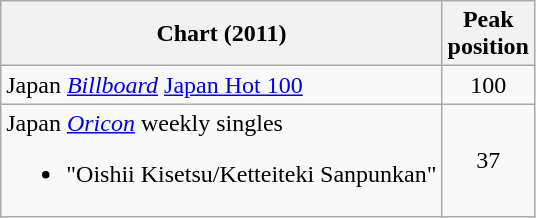<table class="wikitable sortable">
<tr>
<th>Chart (2011)</th>
<th>Peak<br>position</th>
</tr>
<tr>
<td>Japan <em><a href='#'>Billboard</a></em> <a href='#'>Japan Hot 100</a></td>
<td align="center">100</td>
</tr>
<tr>
<td>Japan <em><a href='#'>Oricon</a></em> weekly singles<br><ul><li>"Oishii Kisetsu/Ketteiteki Sanpunkan"</li></ul></td>
<td align="center">37</td>
</tr>
</table>
